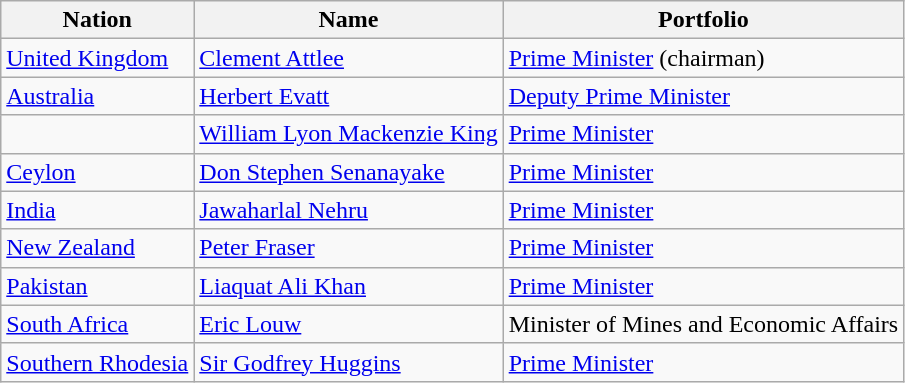<table class="wikitable">
<tr>
<th>Nation</th>
<th>Name</th>
<th>Portfolio</th>
</tr>
<tr>
<td> <a href='#'>United Kingdom</a></td>
<td><a href='#'>Clement Attlee</a></td>
<td><a href='#'>Prime Minister</a> (chairman)</td>
</tr>
<tr>
<td> <a href='#'>Australia</a></td>
<td><a href='#'>Herbert Evatt</a></td>
<td><a href='#'>Deputy Prime Minister</a></td>
</tr>
<tr>
<td></td>
<td><a href='#'>William Lyon Mackenzie King</a></td>
<td><a href='#'>Prime Minister</a></td>
</tr>
<tr>
<td> <a href='#'>Ceylon</a></td>
<td><a href='#'>Don Stephen Senanayake</a></td>
<td><a href='#'>Prime Minister</a></td>
</tr>
<tr>
<td> <a href='#'>India</a></td>
<td><a href='#'>Jawaharlal Nehru</a></td>
<td><a href='#'>Prime Minister</a></td>
</tr>
<tr>
<td> <a href='#'>New Zealand</a></td>
<td><a href='#'>Peter Fraser</a></td>
<td><a href='#'>Prime Minister</a></td>
</tr>
<tr>
<td> <a href='#'>Pakistan</a></td>
<td><a href='#'>Liaquat Ali Khan</a></td>
<td><a href='#'>Prime Minister</a></td>
</tr>
<tr>
<td> <a href='#'>South Africa</a></td>
<td><a href='#'>Eric Louw</a></td>
<td>Minister of Mines and Economic Affairs</td>
</tr>
<tr>
<td> <a href='#'>Southern Rhodesia</a></td>
<td><a href='#'>Sir Godfrey Huggins</a></td>
<td><a href='#'>Prime Minister</a></td>
</tr>
</table>
